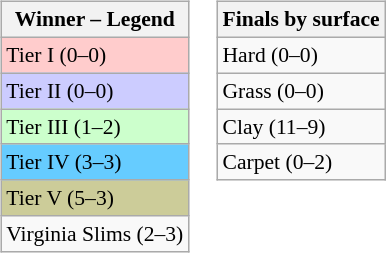<table>
<tr valign=top>
<td><br><table class="wikitable" style=font-size:90%>
<tr>
<th>Winner – Legend</th>
</tr>
<tr>
<td bgcolor=#FFCCCC>Tier I (0–0)</td>
</tr>
<tr>
<td bgcolor=#CCCCFF>Tier II (0–0)</td>
</tr>
<tr>
<td bgcolor=#CCFFCC>Tier III (1–2)</td>
</tr>
<tr>
<td bgcolor=#66CCFF>Tier IV (3–3)</td>
</tr>
<tr>
<td bgcolor=#CCCC99>Tier V (5–3)</td>
</tr>
<tr>
<td>Virginia Slims (2–3)</td>
</tr>
</table>
</td>
<td><br><table class="wikitable" style=font-size:90%>
<tr>
<th>Finals by surface</th>
</tr>
<tr>
<td>Hard (0–0)</td>
</tr>
<tr>
<td>Grass (0–0)</td>
</tr>
<tr>
<td>Clay (11–9)</td>
</tr>
<tr>
<td>Carpet (0–2)</td>
</tr>
</table>
</td>
</tr>
</table>
